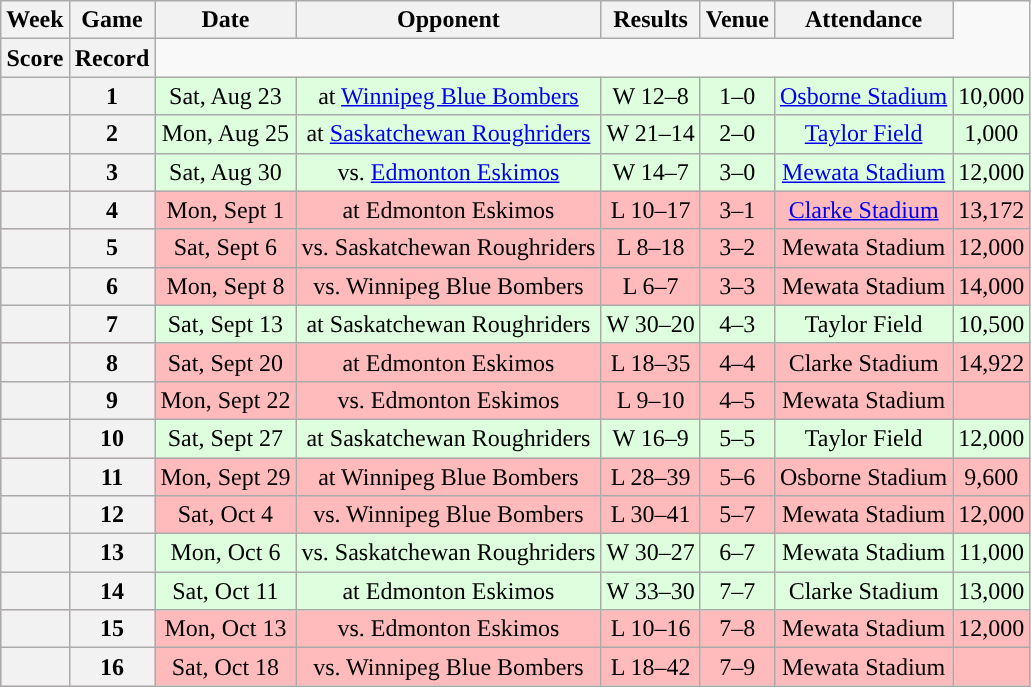<table class="wikitable" style="text-align:center">
<tr>
<th>Week</th>
<th>Game</th>
<th>Date</th>
<th>Opponent</th>
<th>Results</th>
<th>Venue</th>
<th>Attendance</th>
</tr>
<tr>
<th>Score</th>
<th>Record</th>
</tr>
<tr style="background:#ddffdd">
<th></th>
<th>1</th>
<td>Sat, Aug 23</td>
<td>at <a href='#'>Winnipeg Blue Bombers</a></td>
<td>W 12–8</td>
<td>1–0</td>
<td><a href='#'>Osborne Stadium</a></td>
<td>10,000</td>
</tr>
<tr style="background:#ddffdd">
<th></th>
<th>2</th>
<td>Mon, Aug 25</td>
<td>at <a href='#'>Saskatchewan Roughriders</a></td>
<td>W 21–14</td>
<td>2–0</td>
<td><a href='#'>Taylor Field</a></td>
<td>1,000</td>
</tr>
<tr style="background:#ddffdd">
<th></th>
<th>3</th>
<td>Sat, Aug 30</td>
<td>vs. <a href='#'>Edmonton Eskimos</a></td>
<td>W 14–7</td>
<td>3–0</td>
<td><a href='#'>Mewata Stadium</a></td>
<td>12,000</td>
</tr>
<tr style="background:#ffbbbb">
<th></th>
<th>4</th>
<td>Mon, Sept 1</td>
<td>at Edmonton Eskimos</td>
<td>L 10–17</td>
<td>3–1</td>
<td><a href='#'>Clarke Stadium</a></td>
<td>13,172</td>
</tr>
<tr style="background:#ffbbbb">
<th></th>
<th>5</th>
<td>Sat, Sept 6</td>
<td>vs. Saskatchewan Roughriders</td>
<td>L 8–18</td>
<td>3–2</td>
<td>Mewata Stadium</td>
<td>12,000</td>
</tr>
<tr style="background:#ffbbbb">
<th></th>
<th>6</th>
<td>Mon, Sept 8</td>
<td>vs. Winnipeg Blue Bombers</td>
<td>L 6–7</td>
<td>3–3</td>
<td>Mewata Stadium</td>
<td>14,000</td>
</tr>
<tr style="background:#ddffdd">
<th></th>
<th>7</th>
<td>Sat, Sept 13</td>
<td>at Saskatchewan Roughriders</td>
<td>W 30–20</td>
<td>4–3</td>
<td>Taylor Field</td>
<td>10,500</td>
</tr>
<tr style="background:#ffbbbb">
<th></th>
<th>8</th>
<td>Sat, Sept 20</td>
<td>at Edmonton Eskimos</td>
<td>L 18–35</td>
<td>4–4</td>
<td>Clarke Stadium</td>
<td>14,922</td>
</tr>
<tr style="background:#ffbbbb">
<th></th>
<th>9</th>
<td>Mon, Sept 22</td>
<td>vs. Edmonton Eskimos</td>
<td>L 9–10</td>
<td>4–5</td>
<td>Mewata Stadium</td>
<td></td>
</tr>
<tr style="background:#ddffdd">
<th></th>
<th>10</th>
<td>Sat, Sept 27</td>
<td>at Saskatchewan Roughriders</td>
<td>W 16–9</td>
<td>5–5</td>
<td>Taylor Field</td>
<td>12,000</td>
</tr>
<tr style="background:#ffbbbb">
<th></th>
<th>11</th>
<td>Mon, Sept 29</td>
<td>at Winnipeg Blue Bombers</td>
<td>L 28–39</td>
<td>5–6</td>
<td>Osborne Stadium</td>
<td>9,600</td>
</tr>
<tr style="background:#ffbbbb">
<th></th>
<th>12</th>
<td>Sat, Oct 4</td>
<td>vs. Winnipeg Blue Bombers</td>
<td>L 30–41</td>
<td>5–7</td>
<td>Mewata Stadium</td>
<td>12,000</td>
</tr>
<tr style="background:#ddffdd">
<th></th>
<th>13</th>
<td>Mon, Oct 6</td>
<td>vs. Saskatchewan Roughriders</td>
<td>W 30–27</td>
<td>6–7</td>
<td>Mewata Stadium</td>
<td>11,000</td>
</tr>
<tr style="background:#ddffdd">
<th></th>
<th>14</th>
<td>Sat, Oct 11</td>
<td>at Edmonton Eskimos</td>
<td>W 33–30</td>
<td>7–7</td>
<td>Clarke Stadium</td>
<td>13,000</td>
</tr>
<tr style="background:#ffbbbb">
<th></th>
<th>15</th>
<td>Mon, Oct 13</td>
<td>vs. Edmonton Eskimos</td>
<td>L 10–16</td>
<td>7–8</td>
<td>Mewata Stadium</td>
<td>12,000</td>
</tr>
<tr style="background:#ffbbbb">
<th></th>
<th>16</th>
<td>Sat, Oct 18</td>
<td>vs. Winnipeg Blue Bombers</td>
<td>L 18–42</td>
<td>7–9</td>
<td>Mewata Stadium</td>
<td></td>
</tr>
</table>
